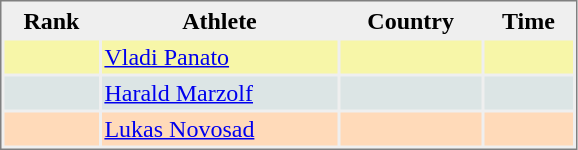<table style="border-style:solid;border-width:1px;border-color:#808080;background-color:#EFEFEF" cellspacing="2" cellpadding="2" width="385px">
<tr bgcolor="#EFEFEF">
<th>Rank</th>
<th>Athlete</th>
<th>Country</th>
<th>Time</th>
</tr>
<tr bgcolor="#F7F6A8">
<td align=center></td>
<td><a href='#'>Vladi Panato</a></td>
<td></td>
<td align="right"></td>
</tr>
<tr bgcolor="#DCE5E5">
<td align=center></td>
<td><a href='#'>Harald Marzolf</a></td>
<td></td>
<td align="right"></td>
</tr>
<tr bgcolor="#FFDAB9">
<td align=center></td>
<td><a href='#'>Lukas Novosad</a></td>
<td></td>
<td align="right"></td>
</tr>
</table>
